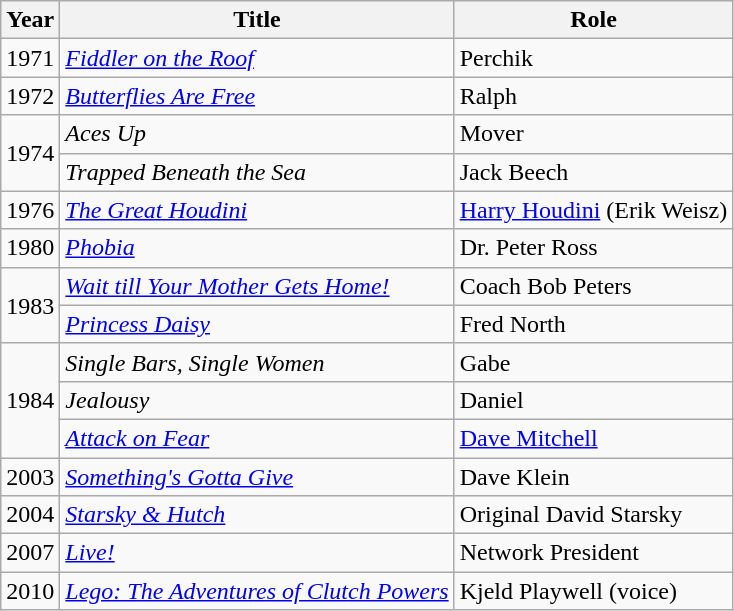<table class="wikitable">
<tr>
<th>Year</th>
<th>Title</th>
<th>Role</th>
</tr>
<tr>
<td>1971</td>
<td><em><a href='#'>Fiddler on the Roof</a></em></td>
<td>Perchik</td>
</tr>
<tr>
<td>1972</td>
<td><em><a href='#'>Butterflies Are Free</a></em></td>
<td>Ralph</td>
</tr>
<tr>
<td rowspan="2">1974</td>
<td><em>Aces Up</em></td>
<td>Mover</td>
</tr>
<tr>
<td><em>Trapped Beneath the Sea</em></td>
<td>Jack Beech</td>
</tr>
<tr>
<td>1976</td>
<td><em><a href='#'>The Great Houdini</a></em></td>
<td><a href='#'>Harry Houdini</a> (Erik Weisz)</td>
</tr>
<tr>
<td>1980</td>
<td><em><a href='#'>Phobia</a></em></td>
<td>Dr. Peter Ross</td>
</tr>
<tr>
<td rowspan="2">1983</td>
<td><em><a href='#'>Wait till Your Mother Gets Home!</a></em></td>
<td>Coach Bob Peters</td>
</tr>
<tr>
<td><em><a href='#'>Princess Daisy</a></em></td>
<td>Fred North</td>
</tr>
<tr>
<td rowspan="3">1984</td>
<td><em>Single Bars, Single Women</em></td>
<td>Gabe</td>
</tr>
<tr>
<td><em>Jealousy</em></td>
<td>Daniel</td>
</tr>
<tr>
<td><em><a href='#'>Attack on Fear</a></em></td>
<td><a href='#'>Dave Mitchell</a></td>
</tr>
<tr>
<td>2003</td>
<td><em><a href='#'>Something's Gotta Give</a></em></td>
<td>Dave Klein</td>
</tr>
<tr>
<td>2004</td>
<td><em><a href='#'>Starsky & Hutch</a></em></td>
<td>Original David Starsky</td>
</tr>
<tr>
<td>2007</td>
<td><em><a href='#'>Live!</a></em></td>
<td>Network President</td>
</tr>
<tr>
<td>2010</td>
<td><em><a href='#'>Lego: The Adventures of Clutch Powers</a></em></td>
<td>Kjeld Playwell (voice)</td>
</tr>
</table>
